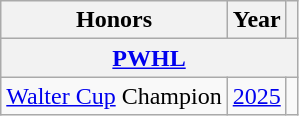<table class="wikitable">
<tr>
<th>Honors</th>
<th>Year</th>
<th></th>
</tr>
<tr>
<th colspan="3"><a href='#'>PWHL</a></th>
</tr>
<tr>
<td><a href='#'>Walter Cup</a> Champion</td>
<td><a href='#'>2025</a></td>
<td></td>
</tr>
</table>
